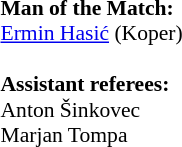<table width=100% style="font-size: 90%">
<tr>
<td><br><strong>Man of the Match:</strong>
<br> <a href='#'>Ermin Hasić</a> (Koper)<br>
<br><strong>Assistant referees:</strong>
<br>Anton Šinkovec
<br>Marjan Tompa</td>
</tr>
</table>
